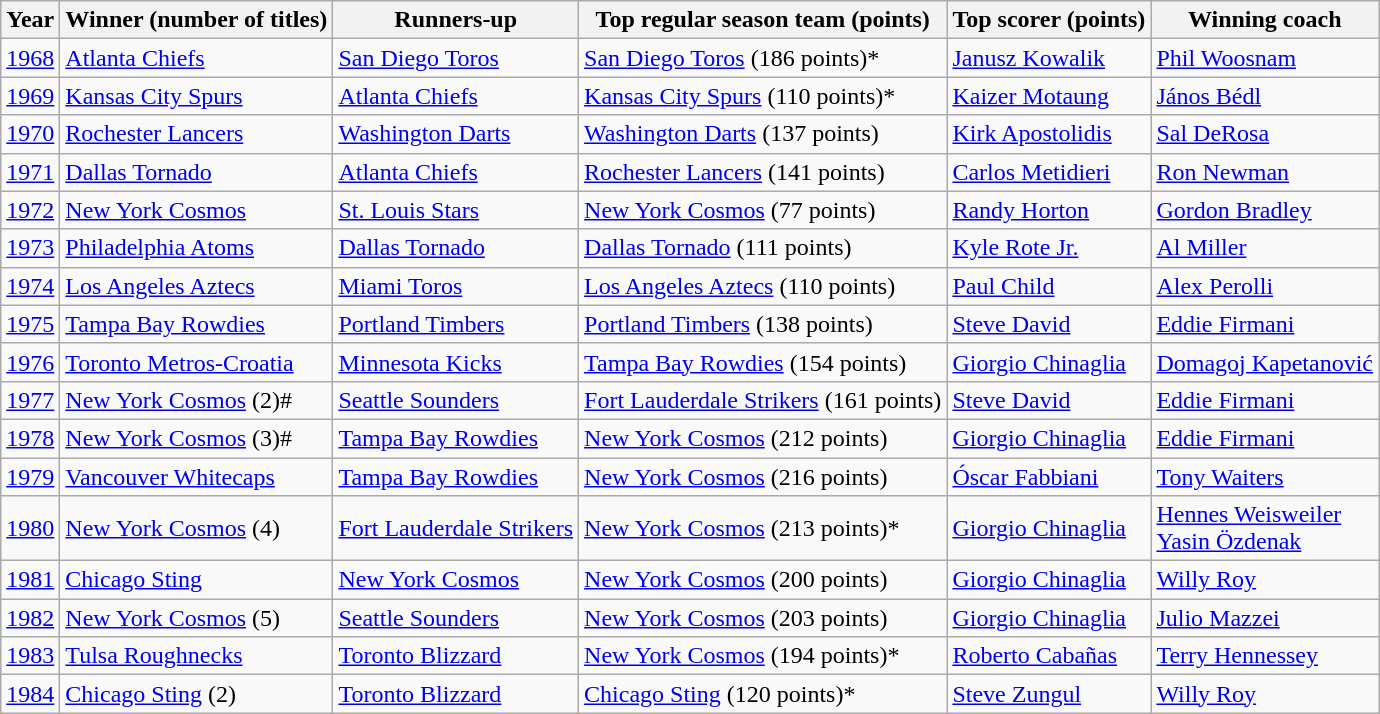<table class="wikitable">
<tr>
<th>Year</th>
<th>Winner (number of titles)</th>
<th>Runners-up</th>
<th>Top regular season team (points)</th>
<th>Top scorer (points)</th>
<th>Winning coach</th>
</tr>
<tr>
<td><a href='#'>1968</a></td>
<td><a href='#'>Atlanta Chiefs</a></td>
<td><a href='#'>San Diego Toros</a></td>
<td><a href='#'>San Diego Toros</a> (186 points)*</td>
<td> <a href='#'>Janusz Kowalik</a></td>
<td> <a href='#'>Phil Woosnam</a></td>
</tr>
<tr>
<td><a href='#'>1969</a></td>
<td><a href='#'>Kansas City Spurs</a></td>
<td><a href='#'>Atlanta Chiefs</a></td>
<td><a href='#'>Kansas City Spurs</a> (110 points)*</td>
<td> <a href='#'>Kaizer Motaung</a></td>
<td> <a href='#'>János Bédl</a></td>
</tr>
<tr>
<td><a href='#'>1970</a></td>
<td><a href='#'>Rochester Lancers</a></td>
<td><a href='#'>Washington Darts</a></td>
<td><a href='#'>Washington Darts</a> (137 points)</td>
<td> <a href='#'>Kirk Apostolidis</a></td>
<td> <a href='#'>Sal DeRosa</a></td>
</tr>
<tr>
<td><a href='#'>1971</a></td>
<td><a href='#'>Dallas Tornado</a></td>
<td><a href='#'>Atlanta Chiefs</a></td>
<td><a href='#'>Rochester Lancers</a> (141 points)</td>
<td> <a href='#'>Carlos Metidieri</a></td>
<td> <a href='#'>Ron Newman</a></td>
</tr>
<tr>
<td><a href='#'>1972</a></td>
<td><a href='#'>New York Cosmos</a></td>
<td><a href='#'>St. Louis Stars</a></td>
<td><a href='#'>New York Cosmos</a> (77 points)</td>
<td> <a href='#'>Randy Horton</a></td>
<td> <a href='#'>Gordon Bradley</a></td>
</tr>
<tr>
<td><a href='#'>1973</a></td>
<td><a href='#'>Philadelphia Atoms</a></td>
<td><a href='#'>Dallas Tornado</a></td>
<td><a href='#'>Dallas Tornado</a> (111 points)</td>
<td> <a href='#'>Kyle Rote Jr.</a></td>
<td> <a href='#'>Al Miller</a></td>
</tr>
<tr>
<td><a href='#'>1974</a></td>
<td><a href='#'>Los Angeles Aztecs</a></td>
<td><a href='#'>Miami Toros</a></td>
<td><a href='#'>Los Angeles Aztecs</a> (110 points)</td>
<td> <a href='#'>Paul Child</a></td>
<td> <a href='#'>Alex Perolli</a></td>
</tr>
<tr>
<td><a href='#'>1975</a></td>
<td><a href='#'>Tampa Bay Rowdies</a></td>
<td><a href='#'>Portland Timbers</a></td>
<td><a href='#'>Portland Timbers</a> (138 points)</td>
<td> <a href='#'>Steve David</a></td>
<td> <a href='#'>Eddie Firmani</a></td>
</tr>
<tr>
<td><a href='#'>1976</a></td>
<td><a href='#'>Toronto Metros-Croatia</a></td>
<td><a href='#'>Minnesota Kicks</a></td>
<td><a href='#'>Tampa Bay Rowdies</a> (154 points)</td>
<td> <a href='#'>Giorgio Chinaglia</a></td>
<td> <a href='#'>Domagoj Kapetanović</a></td>
</tr>
<tr>
<td><a href='#'>1977</a></td>
<td><a href='#'>New York Cosmos</a> (2)#</td>
<td><a href='#'>Seattle Sounders</a></td>
<td><a href='#'>Fort Lauderdale Strikers</a> (161 points)</td>
<td> <a href='#'>Steve David</a></td>
<td> <a href='#'>Eddie Firmani</a></td>
</tr>
<tr>
<td><a href='#'>1978</a></td>
<td><a href='#'>New York Cosmos</a> (3)#</td>
<td><a href='#'>Tampa Bay Rowdies</a></td>
<td><a href='#'>New York Cosmos</a> (212 points)</td>
<td> <a href='#'>Giorgio Chinaglia</a></td>
<td> <a href='#'>Eddie Firmani</a></td>
</tr>
<tr>
<td><a href='#'>1979</a></td>
<td><a href='#'>Vancouver Whitecaps</a></td>
<td><a href='#'>Tampa Bay Rowdies</a></td>
<td><a href='#'>New York Cosmos</a> (216 points)</td>
<td> <a href='#'>Óscar Fabbiani</a></td>
<td> <a href='#'>Tony Waiters</a></td>
</tr>
<tr>
<td><a href='#'>1980</a></td>
<td><a href='#'>New York Cosmos</a> (4)</td>
<td><a href='#'>Fort Lauderdale Strikers</a></td>
<td><a href='#'>New York Cosmos</a> (213 points)*</td>
<td> <a href='#'>Giorgio Chinaglia</a></td>
<td> <a href='#'>Hennes Weisweiler</a><br> <a href='#'>Yasin Özdenak</a></td>
</tr>
<tr>
<td><a href='#'>1981</a></td>
<td><a href='#'>Chicago Sting</a></td>
<td><a href='#'>New York Cosmos</a></td>
<td><a href='#'>New York Cosmos</a> (200 points)</td>
<td> <a href='#'>Giorgio Chinaglia</a></td>
<td> <a href='#'>Willy Roy</a></td>
</tr>
<tr>
<td><a href='#'>1982</a></td>
<td><a href='#'>New York Cosmos</a> (5)</td>
<td><a href='#'>Seattle Sounders</a></td>
<td><a href='#'>New York Cosmos</a> (203 points)</td>
<td> <a href='#'>Giorgio Chinaglia</a></td>
<td> <a href='#'>Julio Mazzei</a></td>
</tr>
<tr>
<td><a href='#'>1983</a></td>
<td><a href='#'>Tulsa Roughnecks</a></td>
<td><a href='#'>Toronto Blizzard</a></td>
<td><a href='#'>New York Cosmos</a> (194 points)*</td>
<td> <a href='#'>Roberto Cabañas</a></td>
<td> <a href='#'>Terry Hennessey</a></td>
</tr>
<tr>
<td><a href='#'>1984</a></td>
<td><a href='#'>Chicago Sting</a> (2)</td>
<td><a href='#'>Toronto Blizzard</a></td>
<td><a href='#'>Chicago Sting</a> (120 points)*</td>
<td> <a href='#'>Steve Zungul</a></td>
<td> <a href='#'>Willy Roy</a></td>
</tr>
</table>
